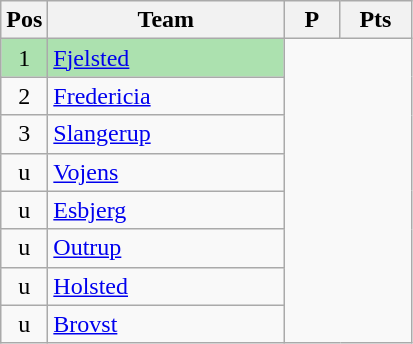<table class="wikitable" style="font-size: 100%">
<tr>
<th width=20>Pos</th>
<th width=150>Team</th>
<th width=30>P</th>
<th width=40>Pts</th>
</tr>
<tr align=center style="background:#ACE1AF;">
<td>1</td>
<td align="left"><a href='#'>Fjelsted</a></td>
</tr>
<tr align=center>
<td>2</td>
<td align="left"><a href='#'>Fredericia</a></td>
</tr>
<tr align=center>
<td>3</td>
<td align="left"><a href='#'>Slangerup</a></td>
</tr>
<tr align=center>
<td>u</td>
<td align="left"><a href='#'>Vojens</a></td>
</tr>
<tr align=center>
<td>u</td>
<td align="left"><a href='#'>Esbjerg</a></td>
</tr>
<tr align=center>
<td>u</td>
<td align="left"><a href='#'>Outrup</a></td>
</tr>
<tr align=center>
<td>u</td>
<td align="left"><a href='#'>Holsted</a></td>
</tr>
<tr align=center>
<td>u</td>
<td align="left"><a href='#'>Brovst</a></td>
</tr>
</table>
